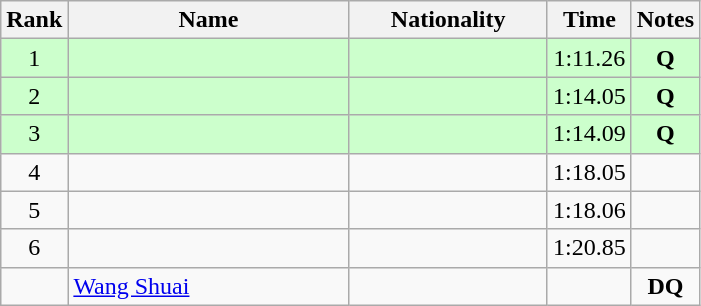<table class="wikitable sortable" style="text-align:center">
<tr>
<th>Rank</th>
<th style="width:180px">Name</th>
<th style="width:125px">Nationality</th>
<th>Time</th>
<th>Notes</th>
</tr>
<tr style="background:#cfc;">
<td>1</td>
<td style="text-align:left;"></td>
<td style="text-align:left;"></td>
<td>1:11.26</td>
<td><strong>Q</strong></td>
</tr>
<tr style="background:#cfc;">
<td>2</td>
<td style="text-align:left;"></td>
<td style="text-align:left;"></td>
<td>1:14.05</td>
<td><strong>Q</strong></td>
</tr>
<tr style="background:#cfc;">
<td>3</td>
<td style="text-align:left;"></td>
<td style="text-align:left;"></td>
<td>1:14.09</td>
<td><strong>Q</strong></td>
</tr>
<tr>
<td>4</td>
<td style="text-align:left;"></td>
<td style="text-align:left;"></td>
<td>1:18.05</td>
<td></td>
</tr>
<tr>
<td>5</td>
<td style="text-align:left;"></td>
<td style="text-align:left;"></td>
<td>1:18.06</td>
<td></td>
</tr>
<tr>
<td>6</td>
<td style="text-align:left;"></td>
<td style="text-align:left;"></td>
<td>1:20.85</td>
<td></td>
</tr>
<tr>
<td></td>
<td style="text-align:left;"><a href='#'>Wang Shuai</a></td>
<td style="text-align:left;"></td>
<td></td>
<td><strong>DQ</strong></td>
</tr>
</table>
